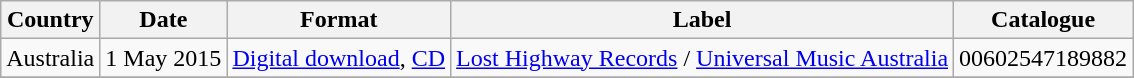<table class="wikitable">
<tr>
<th>Country</th>
<th>Date</th>
<th>Format</th>
<th>Label</th>
<th>Catalogue</th>
</tr>
<tr>
<td>Australia</td>
<td>1 May 2015</td>
<td><a href='#'>Digital download</a>, <a href='#'>CD</a></td>
<td><a href='#'>Lost Highway Records</a> / <a href='#'>Universal Music Australia</a></td>
<td>00602547189882</td>
</tr>
<tr>
</tr>
</table>
